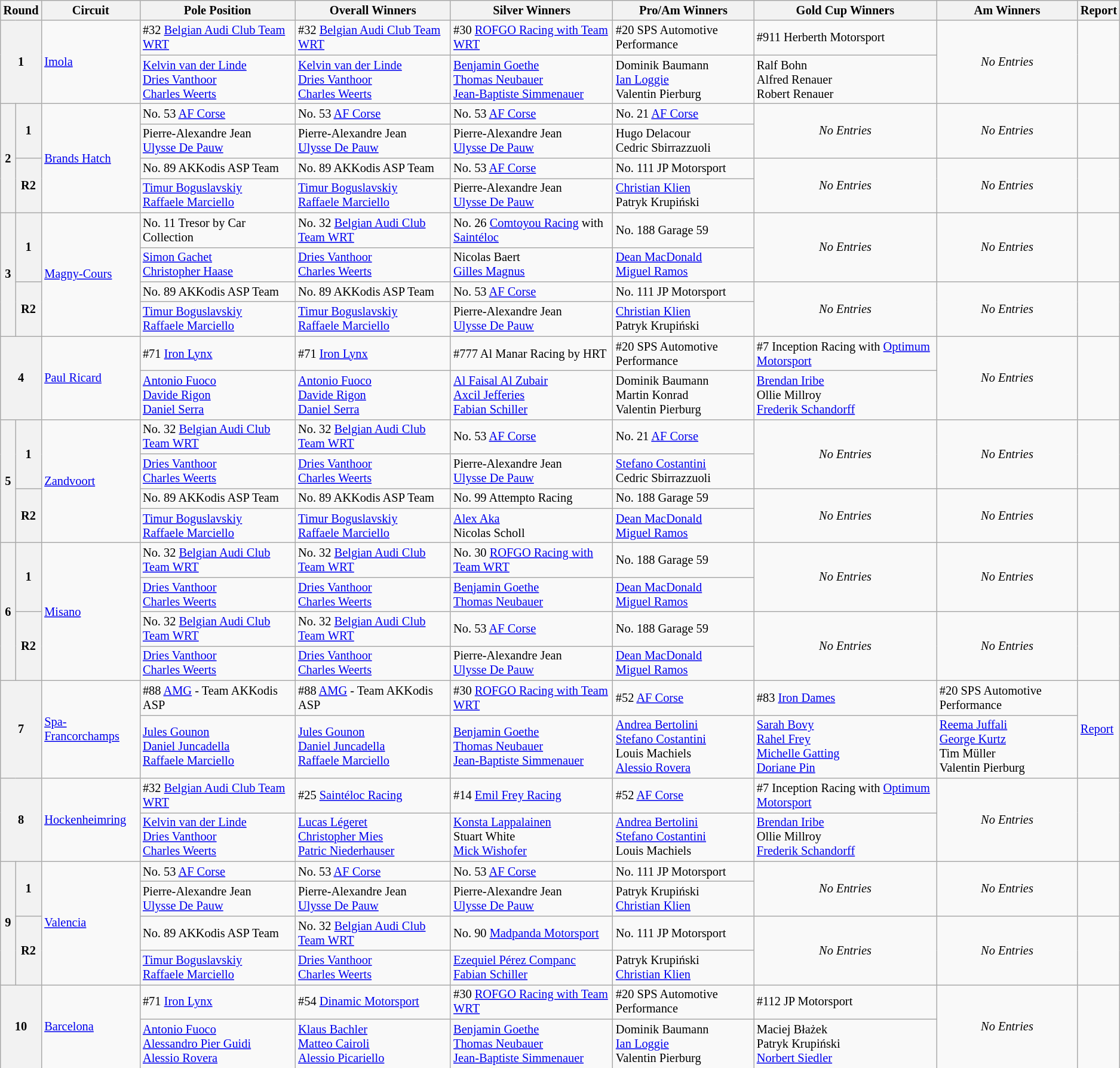<table class="wikitable" style="font-size:85%">
<tr>
<th colspan=2>Round</th>
<th>Circuit</th>
<th>Pole Position</th>
<th>Overall Winners</th>
<th>Silver Winners</th>
<th>Pro/Am Winners</th>
<th>Gold Cup Winners</th>
<th>Am Winners</th>
<th>Report</th>
</tr>
<tr>
<th rowspan=2 colspan=2>1</th>
<td rowspan=2> <a href='#'>Imola</a></td>
<td> #32 <a href='#'>Belgian Audi Club Team WRT</a></td>
<td> #32 <a href='#'>Belgian Audi Club Team WRT</a></td>
<td> #30 <a href='#'>ROFGO Racing with Team WRT</a></td>
<td> #20 SPS Automotive Performance</td>
<td> #911 Herberth Motorsport</td>
<td rowspan=2 align=center><em>No Entries</em></td>
<td rowspan=2></td>
</tr>
<tr>
<td> <a href='#'>Kelvin van der Linde</a><br> <a href='#'>Dries Vanthoor</a><br> <a href='#'>Charles Weerts</a></td>
<td> <a href='#'>Kelvin van der Linde</a><br> <a href='#'>Dries Vanthoor</a><br> <a href='#'>Charles Weerts</a></td>
<td> <a href='#'>Benjamin Goethe</a><br> <a href='#'>Thomas Neubauer</a><br> <a href='#'>Jean-Baptiste Simmenauer</a></td>
<td> Dominik Baumann<br> <a href='#'>Ian Loggie</a><br> Valentin Pierburg</td>
<td> Ralf Bohn<br> Alfred Renauer<br> Robert Renauer</td>
</tr>
<tr>
<th rowspan=4>2</th>
<th rowspan=2>1</th>
<td rowspan=4> <a href='#'>Brands Hatch</a></td>
<td> No. 53 <a href='#'>AF Corse</a></td>
<td> No. 53 <a href='#'>AF Corse</a></td>
<td> No. 53 <a href='#'>AF Corse</a></td>
<td> No. 21 <a href='#'>AF Corse</a></td>
<td rowspan=2 align=center><em>No Entries</em></td>
<td rowspan=2 align=center><em>No Entries</em></td>
<td rowspan="2"></td>
</tr>
<tr>
<td> Pierre-Alexandre Jean<br> <a href='#'>Ulysse De Pauw</a></td>
<td> Pierre-Alexandre Jean<br> <a href='#'>Ulysse De Pauw</a></td>
<td> Pierre-Alexandre Jean<br> <a href='#'>Ulysse De Pauw</a></td>
<td> Hugo Delacour<br> Cedric Sbirrazzuoli</td>
</tr>
<tr>
<th rowspan=2>R2</th>
<td> No. 89 AKKodis ASP Team</td>
<td> No. 89 AKKodis ASP Team</td>
<td> No. 53 <a href='#'>AF Corse</a></td>
<td> No. 111 JP Motorsport</td>
<td rowspan=2 align=center><em>No Entries</em></td>
<td rowspan=2 align=center><em>No Entries</em></td>
<td rowspan="2"></td>
</tr>
<tr>
<td> <a href='#'>Timur Boguslavskiy</a><br> <a href='#'>Raffaele Marciello</a></td>
<td> <a href='#'>Timur Boguslavskiy</a><br> <a href='#'>Raffaele Marciello</a></td>
<td> Pierre-Alexandre Jean<br> <a href='#'>Ulysse De Pauw</a></td>
<td> <a href='#'>Christian Klien</a><br> Patryk Krupiński</td>
</tr>
<tr>
<th rowspan=4>3</th>
<th rowspan=2>1</th>
<td rowspan=4> <a href='#'>Magny-Cours</a></td>
<td> No. 11 Tresor by Car Collection</td>
<td> No. 32 <a href='#'>Belgian Audi Club Team WRT</a></td>
<td> No. 26 <a href='#'>Comtoyou Racing</a> with <a href='#'>Saintéloc</a></td>
<td> No. 188 Garage 59</td>
<td rowspan=2 align=center><em>No Entries</em></td>
<td rowspan=2 align=center><em>No Entries</em></td>
<td rowspan="2"></td>
</tr>
<tr>
<td> <a href='#'>Simon Gachet</a><br> <a href='#'>Christopher Haase</a></td>
<td> <a href='#'>Dries Vanthoor</a><br> <a href='#'>Charles Weerts</a></td>
<td> Nicolas Baert<br> <a href='#'>Gilles Magnus</a></td>
<td> <a href='#'>Dean MacDonald</a><br> <a href='#'>Miguel Ramos</a></td>
</tr>
<tr>
<th rowspan=2>R2</th>
<td> No. 89 AKKodis ASP Team</td>
<td> No. 89 AKKodis ASP Team</td>
<td> No. 53 <a href='#'>AF Corse</a></td>
<td> No. 111 JP Motorsport</td>
<td rowspan=2 align=center><em>No Entries</em></td>
<td rowspan=2 align=center><em>No Entries</em></td>
<td rowspan="2"></td>
</tr>
<tr>
<td> <a href='#'>Timur Boguslavskiy</a><br> <a href='#'>Raffaele Marciello</a></td>
<td> <a href='#'>Timur Boguslavskiy</a><br> <a href='#'>Raffaele Marciello</a></td>
<td> Pierre-Alexandre Jean<br> <a href='#'>Ulysse De Pauw</a></td>
<td> <a href='#'>Christian Klien</a><br> Patryk Krupiński</td>
</tr>
<tr>
<th rowspan=2 colspan=2>4</th>
<td rowspan=2> <a href='#'>Paul Ricard</a></td>
<td> #71 <a href='#'>Iron Lynx</a></td>
<td> #71 <a href='#'>Iron Lynx</a></td>
<td> #777 Al Manar Racing by HRT</td>
<td> #20 SPS Automotive Performance</td>
<td> #7 Inception Racing with <a href='#'>Optimum Motorsport</a></td>
<td rowspan=2 align=center><em>No Entries</em></td>
<td rowspan=2></td>
</tr>
<tr>
<td> <a href='#'>Antonio Fuoco</a><br> <a href='#'>Davide Rigon</a><br> <a href='#'>Daniel Serra</a></td>
<td> <a href='#'>Antonio Fuoco</a><br> <a href='#'>Davide Rigon</a><br> <a href='#'>Daniel Serra</a></td>
<td> <a href='#'>Al Faisal Al Zubair</a><br> <a href='#'>Axcil Jefferies</a><br> <a href='#'>Fabian Schiller</a></td>
<td> Dominik Baumann<br> Martin Konrad<br> Valentin Pierburg</td>
<td> <a href='#'>Brendan Iribe</a><br> Ollie Millroy<br> <a href='#'>Frederik Schandorff</a></td>
</tr>
<tr>
<th rowspan=4>5</th>
<th rowspan=2>1</th>
<td rowspan=4> <a href='#'>Zandvoort</a></td>
<td> No. 32 <a href='#'>Belgian Audi Club Team WRT</a></td>
<td> No. 32 <a href='#'>Belgian Audi Club Team WRT</a></td>
<td> No. 53 <a href='#'>AF Corse</a></td>
<td> No. 21 <a href='#'>AF Corse</a></td>
<td rowspan=2 align=center><em>No Entries</em></td>
<td rowspan=2 align=center><em>No Entries</em></td>
<td rowspan="2"></td>
</tr>
<tr>
<td> <a href='#'>Dries Vanthoor</a><br> <a href='#'>Charles Weerts</a></td>
<td> <a href='#'>Dries Vanthoor</a><br> <a href='#'>Charles Weerts</a></td>
<td> Pierre-Alexandre Jean<br> <a href='#'>Ulysse De Pauw</a></td>
<td> <a href='#'>Stefano Costantini</a><br> Cedric Sbirrazzuoli</td>
</tr>
<tr>
<th rowspan=2>R2</th>
<td> No. 89 AKKodis ASP Team</td>
<td> No. 89 AKKodis ASP Team</td>
<td> No. 99 Attempto Racing</td>
<td> No. 188 Garage 59</td>
<td rowspan=2 align=center><em>No Entries</em></td>
<td rowspan=2 align=center><em>No Entries</em></td>
<td rowspan="2"></td>
</tr>
<tr>
<td> <a href='#'>Timur Boguslavskiy</a><br> <a href='#'>Raffaele Marciello</a></td>
<td> <a href='#'>Timur Boguslavskiy</a><br> <a href='#'>Raffaele Marciello</a></td>
<td> <a href='#'>Alex Aka</a><br> Nicolas Scholl</td>
<td> <a href='#'>Dean MacDonald</a><br> <a href='#'>Miguel Ramos</a></td>
</tr>
<tr>
<th rowspan=4>6</th>
<th rowspan=2>1</th>
<td rowspan=4> <a href='#'>Misano</a></td>
<td> No. 32 <a href='#'>Belgian Audi Club Team WRT</a></td>
<td> No. 32 <a href='#'>Belgian Audi Club Team WRT</a></td>
<td> No. 30 <a href='#'>ROFGO Racing with Team WRT</a></td>
<td> No. 188 Garage 59</td>
<td rowspan=2 align=center><em>No Entries</em></td>
<td rowspan=2 align=center><em>No Entries</em></td>
<td rowspan="2"></td>
</tr>
<tr>
<td> <a href='#'>Dries Vanthoor</a><br> <a href='#'>Charles Weerts</a></td>
<td> <a href='#'>Dries Vanthoor</a><br> <a href='#'>Charles Weerts</a></td>
<td> <a href='#'>Benjamin Goethe</a><br> <a href='#'>Thomas Neubauer</a></td>
<td> <a href='#'>Dean MacDonald</a><br> <a href='#'>Miguel Ramos</a></td>
</tr>
<tr>
<th rowspan=2>R2</th>
<td> No. 32 <a href='#'>Belgian Audi Club Team WRT</a></td>
<td> No. 32 <a href='#'>Belgian Audi Club Team WRT</a></td>
<td> No. 53 <a href='#'>AF Corse</a></td>
<td> No. 188 Garage 59</td>
<td rowspan=2 align=center><em>No Entries</em></td>
<td rowspan=2 align=center><em>No Entries</em></td>
<td rowspan="2"></td>
</tr>
<tr>
<td> <a href='#'>Dries Vanthoor</a><br> <a href='#'>Charles Weerts</a></td>
<td> <a href='#'>Dries Vanthoor</a><br> <a href='#'>Charles Weerts</a></td>
<td> Pierre-Alexandre Jean<br> <a href='#'>Ulysse De Pauw</a></td>
<td> <a href='#'>Dean MacDonald</a><br> <a href='#'>Miguel Ramos</a></td>
</tr>
<tr>
<th rowspan=2 colspan=2>7</th>
<td rowspan=2> <a href='#'>Spa-Francorchamps</a></td>
<td> #88 <a href='#'>AMG</a> - Team AKKodis ASP</td>
<td> #88 <a href='#'>AMG</a> - Team AKKodis ASP</td>
<td> #30 <a href='#'>ROFGO Racing with Team WRT</a></td>
<td> #52 <a href='#'>AF Corse</a></td>
<td> #83 <a href='#'>Iron Dames</a></td>
<td> #20 SPS Automotive Performance</td>
<td rowspan=2><a href='#'>Report</a></td>
</tr>
<tr>
<td> <a href='#'>Jules Gounon</a><br> <a href='#'>Daniel Juncadella</a><br> <a href='#'>Raffaele Marciello</a></td>
<td> <a href='#'>Jules Gounon</a><br> <a href='#'>Daniel Juncadella</a><br> <a href='#'>Raffaele Marciello</a></td>
<td> <a href='#'>Benjamin Goethe</a><br> <a href='#'>Thomas Neubauer</a><br> <a href='#'>Jean-Baptiste Simmenauer</a></td>
<td> <a href='#'>Andrea Bertolini</a><br> <a href='#'>Stefano Costantini</a><br> Louis Machiels<br> <a href='#'>Alessio Rovera</a></td>
<td> <a href='#'>Sarah Bovy</a><br> <a href='#'>Rahel Frey</a><br> <a href='#'>Michelle Gatting</a><br> <a href='#'>Doriane Pin</a></td>
<td> <a href='#'>Reema Juffali</a><br> <a href='#'>George Kurtz</a><br> Tim Müller<br> Valentin Pierburg</td>
</tr>
<tr>
<th rowspan=2 colspan=2>8</th>
<td rowspan=2> <a href='#'>Hockenheimring</a></td>
<td> #32 <a href='#'>Belgian Audi Club Team WRT</a></td>
<td> #25 <a href='#'>Saintéloc Racing</a></td>
<td> #14 <a href='#'>Emil Frey Racing</a></td>
<td> #52 <a href='#'>AF Corse</a></td>
<td> #7 Inception Racing with <a href='#'>Optimum Motorsport</a></td>
<td rowspan=2 align=center><em>No Entries</em></td>
<td rowspan=2></td>
</tr>
<tr>
<td> <a href='#'>Kelvin van der Linde</a><br> <a href='#'>Dries Vanthoor</a><br> <a href='#'>Charles Weerts</a></td>
<td> <a href='#'>Lucas Légeret</a><br> <a href='#'>Christopher Mies</a><br> <a href='#'>Patric Niederhauser</a></td>
<td> <a href='#'>Konsta Lappalainen</a><br> Stuart White<br> <a href='#'>Mick Wishofer</a></td>
<td> <a href='#'>Andrea Bertolini</a><br> <a href='#'>Stefano Costantini</a><br> Louis Machiels</td>
<td> <a href='#'>Brendan Iribe</a><br> Ollie Millroy<br> <a href='#'>Frederik Schandorff</a></td>
</tr>
<tr>
<th rowspan=4>9</th>
<th rowspan=2>1</th>
<td rowspan=4> <a href='#'>Valencia</a></td>
<td> No. 53 <a href='#'>AF Corse</a></td>
<td> No. 53 <a href='#'>AF Corse</a></td>
<td> No. 53 <a href='#'>AF Corse</a></td>
<td> No. 111 JP Motorsport</td>
<td rowspan=2 align=center><em>No Entries</em></td>
<td rowspan=2 align=center><em>No Entries</em></td>
<td rowspan="2"></td>
</tr>
<tr>
<td> Pierre-Alexandre Jean<br> <a href='#'>Ulysse De Pauw</a></td>
<td> Pierre-Alexandre Jean<br> <a href='#'>Ulysse De Pauw</a></td>
<td> Pierre-Alexandre Jean<br> <a href='#'>Ulysse De Pauw</a></td>
<td> Patryk Krupiński<br> <a href='#'>Christian Klien</a></td>
</tr>
<tr>
<th rowspan=2>R2</th>
<td> No. 89 AKKodis ASP Team</td>
<td> No. 32 <a href='#'>Belgian Audi Club Team WRT</a></td>
<td> No. 90 <a href='#'>Madpanda Motorsport</a></td>
<td> No. 111 JP Motorsport</td>
<td rowspan=2 align=center><em>No Entries</em></td>
<td rowspan=2 align=center><em>No Entries</em></td>
<td rowspan="2"></td>
</tr>
<tr>
<td> <a href='#'>Timur Boguslavskiy</a><br> <a href='#'>Raffaele Marciello</a></td>
<td> <a href='#'>Dries Vanthoor</a><br> <a href='#'>Charles Weerts</a></td>
<td> <a href='#'>Ezequiel Pérez Companc</a><br> <a href='#'>Fabian Schiller</a></td>
<td> Patryk Krupiński<br> <a href='#'>Christian Klien</a></td>
</tr>
<tr>
<th rowspan=2 colspan=2>10</th>
<td rowspan=2> <a href='#'>Barcelona</a></td>
<td> #71 <a href='#'>Iron Lynx</a></td>
<td> #54 <a href='#'>Dinamic Motorsport</a></td>
<td> #30 <a href='#'>ROFGO Racing with Team WRT</a></td>
<td> #20 SPS Automotive Performance</td>
<td> #112 JP Motorsport</td>
<td rowspan="2" align=center><em>No Entries</em></td>
<td rowspan=2></td>
</tr>
<tr>
<td> <a href='#'>Antonio Fuoco</a><br> <a href='#'>Alessandro Pier Guidi</a><br> <a href='#'>Alessio Rovera</a></td>
<td> <a href='#'>Klaus Bachler</a><br> <a href='#'>Matteo Cairoli</a><br> <a href='#'>Alessio Picariello</a></td>
<td> <a href='#'>Benjamin Goethe</a><br> <a href='#'>Thomas Neubauer</a><br> <a href='#'>Jean-Baptiste Simmenauer</a></td>
<td> Dominik Baumann<br> <a href='#'>Ian Loggie</a><br> Valentin Pierburg</td>
<td> Maciej Błażek<br> Patryk Krupiński<br> <a href='#'>Norbert Siedler</a></td>
</tr>
</table>
